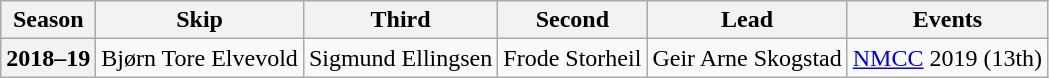<table class="wikitable">
<tr>
<th scope="col">Season</th>
<th scope="col">Skip</th>
<th scope="col">Third</th>
<th scope="col">Second</th>
<th scope="col">Lead</th>
<th scope="col">Events</th>
</tr>
<tr>
<th scope="row">2018–19</th>
<td>Bjørn Tore Elvevold</td>
<td>Sigmund Ellingsen</td>
<td>Frode Storheil</td>
<td>Geir Arne Skogstad</td>
<td><a href='#'>NMCC</a> 2019 (13th)</td>
</tr>
</table>
